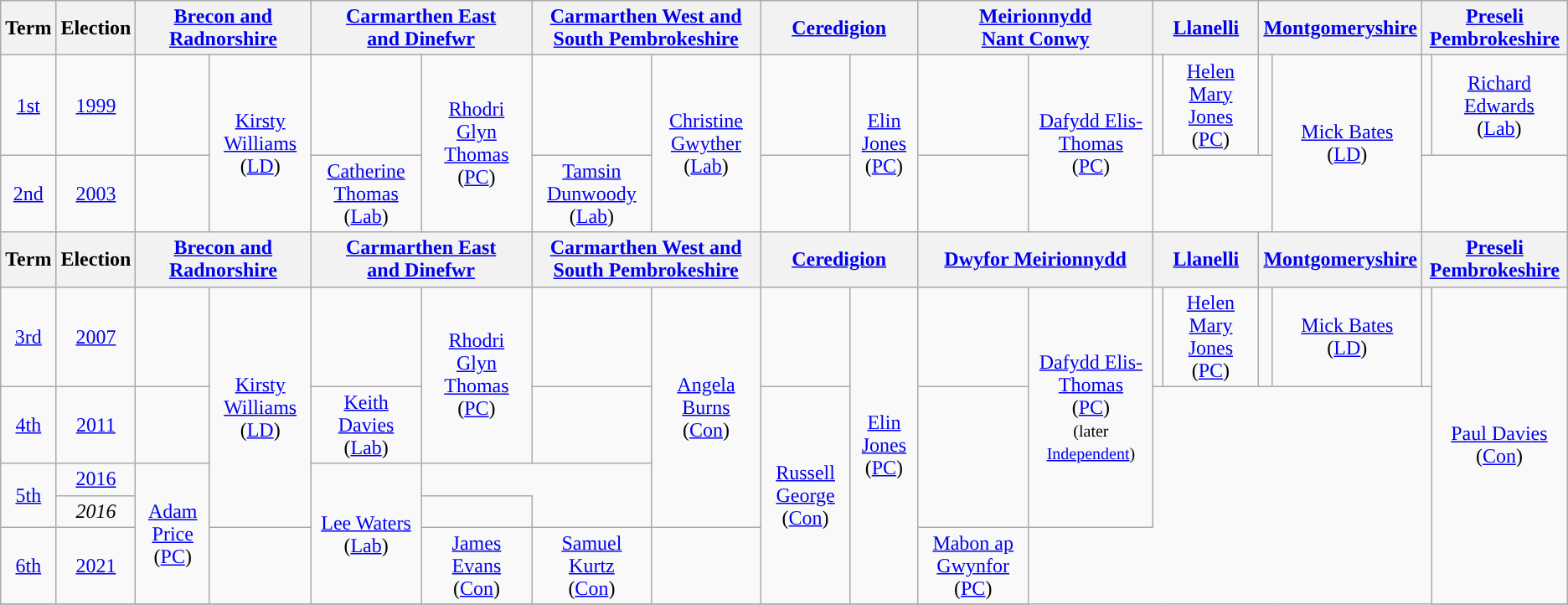<table class="wikitable" style="text-align:center">
<tr>
<th>Term</th>
<th>Election</th>
<th colspan="2"><a href='#'>Brecon and<br>Radnorshire</a></th>
<th colspan="2"><a href='#'>Carmarthen East<br>and Dinefwr</a></th>
<th colspan="2"><a href='#'>Carmarthen West and<br>South Pembrokeshire</a></th>
<th colspan="2"><a href='#'>Ceredigion</a></th>
<th colspan="2"><a href='#'>Meirionnydd<br>Nant Conwy</a></th>
<th colspan="2"><a href='#'>Llanelli</a></th>
<th colspan="2"><a href='#'>Montgomeryshire</a></th>
<th colspan="2"><a href='#'>Preseli<br>Pembrokeshire</a></th>
</tr>
<tr>
<td><a href='#'>1st</a></td>
<td><a href='#'>1999</a></td>
<td></td>
<td rowspan="2"><a href='#'>Kirsty Williams</a><br>(<a href='#'>LD</a>)</td>
<td></td>
<td rowspan="2"><a href='#'>Rhodri Glyn Thomas</a><br>(<a href='#'>PC</a>)</td>
<td></td>
<td rowspan="2"><a href='#'>Christine Gwyther</a><br>(<a href='#'>Lab</a>)</td>
<td></td>
<td rowspan="2"><a href='#'>Elin Jones</a><br>(<a href='#'>PC</a>)</td>
<td></td>
<td rowspan="2"><a href='#'>Dafydd Elis-Thomas</a><br>(<a href='#'>PC</a>)</td>
<td style="color:inherit;background:"></td>
<td><a href='#'>Helen Mary Jones</a><br>(<a href='#'>PC</a>)</td>
<td></td>
<td rowspan="2"><a href='#'>Mick Bates</a><br>(<a href='#'>LD</a>)</td>
<td></td>
<td><a href='#'>Richard Edwards</a><br>(<a href='#'>Lab</a>)</td>
</tr>
<tr>
<td><a href='#'>2nd</a></td>
<td><a href='#'>2003</a></td>
<td style="color:inherit;background:"></td>
<td><a href='#'>Catherine Thomas</a><br>(<a href='#'>Lab</a>)</td>
<td><a href='#'>Tamsin Dunwoody</a><br>(<a href='#'>Lab</a>)</td>
</tr>
<tr>
<th>Term</th>
<th>Election</th>
<th colspan="2"><a href='#'>Brecon and<br>Radnorshire</a></th>
<th colspan="2"><a href='#'>Carmarthen East<br>and Dinefwr</a></th>
<th colspan="2"><a href='#'>Carmarthen West and<br>South Pembrokeshire</a></th>
<th colspan="2"><a href='#'>Ceredigion</a></th>
<th colspan="2"><a href='#'>Dwyfor Meirionnydd</a></th>
<th colspan="2"><a href='#'>Llanelli</a></th>
<th colspan="2"><a href='#'>Montgomeryshire</a></th>
<th colspan="2"><a href='#'>Preseli<br>Pembrokeshire</a></th>
</tr>
<tr>
<td><a href='#'>3rd</a></td>
<td><a href='#'>2007</a></td>
<td></td>
<td rowspan="4"><a href='#'>Kirsty Williams</a><br>(<a href='#'>LD</a>)</td>
<td></td>
<td rowspan="2"><a href='#'>Rhodri Glyn Thomas</a><br>(<a href='#'>PC</a>)</td>
<td></td>
<td rowspan="4"><a href='#'>Angela Burns</a><br>(<a href='#'>Con</a>)</td>
<td></td>
<td rowspan="5"><a href='#'>Elin Jones</a><br>(<a href='#'>PC</a>)</td>
<td></td>
<td rowspan="4"><a href='#'>Dafydd Elis-Thomas</a><br>(<a href='#'>PC</a>)<br><small>(later <a href='#'>Independent</a>)</small></td>
<td style="color:inherit;background:"></td>
<td><a href='#'>Helen Mary Jones</a><br>(<a href='#'>PC</a>)</td>
<td style="color:inherit;background:"></td>
<td><a href='#'>Mick Bates</a><br>(<a href='#'>LD</a>)</td>
<td></td>
<td rowspan="5"><a href='#'>Paul Davies</a><br>(<a href='#'>Con</a>)</td>
</tr>
<tr>
<td><a href='#'>4th</a></td>
<td><a href='#'>2011</a></td>
<td></td>
<td><a href='#'>Keith Davies</a><br>(<a href='#'>Lab</a>)</td>
<td></td>
<td rowspan="4"><a href='#'>Russell George</a><br>(<a href='#'>Con</a>)</td>
</tr>
<tr>
<td rowspan="2"><a href='#'>5th</a></td>
<td><a href='#'>2016</a></td>
<td rowspan="3"><a href='#'>Adam Price</a><br>(<a href='#'>PC</a>)</td>
<td rowspan="3"><a href='#'>Lee Waters</a><br>(<a href='#'>Lab</a>)</td>
</tr>
<tr>
<td><em>2016</em></td>
<td style="color:inherit;background:"></td>
</tr>
<tr>
<td><a href='#'>6th</a></td>
<td><a href='#'>2021</a></td>
<td style="color:inherit;background:"></td>
<td><a href='#'>James Evans</a><br>(<a href='#'>Con</a>)</td>
<td><a href='#'>Samuel Kurtz</a><br>(<a href='#'>Con</a>)</td>
<td style="color:inherit;background:"></td>
<td><a href='#'>Mabon ap Gwynfor</a><br>(<a href='#'>PC</a>)</td>
</tr>
<tr>
</tr>
</table>
